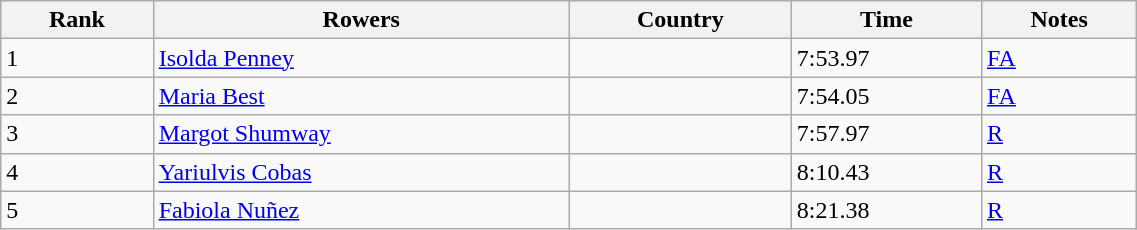<table class="wikitable" width=60%>
<tr>
<th>Rank</th>
<th>Rowers</th>
<th>Country</th>
<th>Time</th>
<th>Notes</th>
</tr>
<tr>
<td>1</td>
<td><a href='#'>Isolda Penney</a></td>
<td></td>
<td>7:53.97</td>
<td><a href='#'>FA</a></td>
</tr>
<tr>
<td>2</td>
<td><a href='#'>Maria Best</a></td>
<td></td>
<td>7:54.05</td>
<td><a href='#'>FA</a></td>
</tr>
<tr>
<td>3</td>
<td><a href='#'>Margot Shumway</a></td>
<td></td>
<td>7:57.97</td>
<td><a href='#'>R</a></td>
</tr>
<tr>
<td>4</td>
<td><a href='#'>Yariulvis Cobas</a></td>
<td></td>
<td>8:10.43</td>
<td><a href='#'>R</a></td>
</tr>
<tr>
<td>5</td>
<td><a href='#'>Fabiola Nuñez</a></td>
<td></td>
<td>8:21.38</td>
<td><a href='#'>R</a></td>
</tr>
</table>
